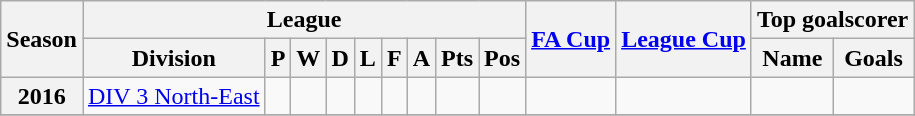<table class="wikitable" style="text-align: center">
<tr>
<th rowspan=2>Season</th>
<th colspan=9>League</th>
<th rowspan=2><a href='#'>FA Cup</a></th>
<th rowspan=2><a href='#'>League Cup</a></th>
<th colspan=2>Top goalscorer</th>
</tr>
<tr>
<th>Division</th>
<th>P</th>
<th>W</th>
<th>D</th>
<th>L</th>
<th>F</th>
<th>A</th>
<th>Pts</th>
<th>Pos</th>
<th>Name</th>
<th>Goals</th>
</tr>
<tr>
<th>2016</th>
<td><a href='#'>DIV 3 North-East</a></td>
<td></td>
<td></td>
<td></td>
<td></td>
<td></td>
<td></td>
<td></td>
<td></td>
<td></td>
<td></td>
<td></td>
<td></td>
</tr>
<tr>
</tr>
</table>
